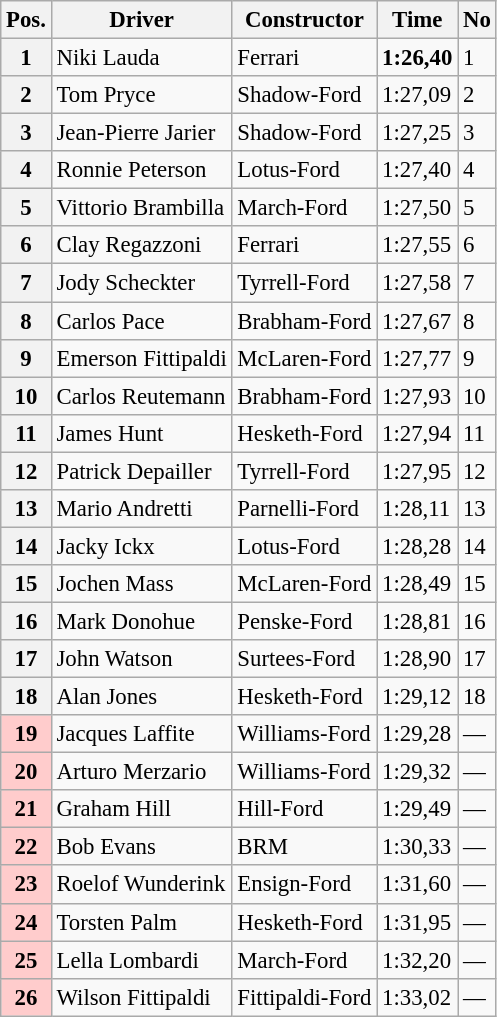<table class="wikitable sortable" style="font-size: 95%">
<tr>
<th>Pos.</th>
<th>Driver</th>
<th>Constructor</th>
<th>Time</th>
<th>No</th>
</tr>
<tr>
<th>1</th>
<td>Niki Lauda</td>
<td>Ferrari</td>
<td><strong>1:26,40</strong></td>
<td>1</td>
</tr>
<tr>
<th>2</th>
<td>Tom Pryce</td>
<td>Shadow-Ford</td>
<td>1:27,09</td>
<td>2</td>
</tr>
<tr>
<th>3</th>
<td>Jean-Pierre Jarier</td>
<td>Shadow-Ford</td>
<td>1:27,25</td>
<td>3</td>
</tr>
<tr>
<th>4</th>
<td>Ronnie Peterson</td>
<td>Lotus-Ford</td>
<td>1:27,40</td>
<td>4</td>
</tr>
<tr>
<th>5</th>
<td>Vittorio Brambilla</td>
<td>March-Ford</td>
<td>1:27,50</td>
<td>5</td>
</tr>
<tr>
<th>6</th>
<td>Clay Regazzoni</td>
<td>Ferrari</td>
<td>1:27,55</td>
<td>6</td>
</tr>
<tr>
<th>7</th>
<td>Jody Scheckter</td>
<td>Tyrrell-Ford</td>
<td>1:27,58</td>
<td>7</td>
</tr>
<tr>
<th>8</th>
<td>Carlos Pace</td>
<td>Brabham-Ford</td>
<td>1:27,67</td>
<td>8</td>
</tr>
<tr>
<th>9</th>
<td>Emerson Fittipaldi</td>
<td>McLaren-Ford</td>
<td>1:27,77</td>
<td>9</td>
</tr>
<tr>
<th>10</th>
<td>Carlos Reutemann</td>
<td>Brabham-Ford</td>
<td>1:27,93</td>
<td>10</td>
</tr>
<tr>
<th>11</th>
<td>James Hunt</td>
<td>Hesketh-Ford</td>
<td>1:27,94</td>
<td>11</td>
</tr>
<tr>
<th>12</th>
<td>Patrick Depailler</td>
<td>Tyrrell-Ford</td>
<td>1:27,95</td>
<td>12</td>
</tr>
<tr>
<th>13</th>
<td>Mario Andretti</td>
<td>Parnelli-Ford</td>
<td>1:28,11</td>
<td>13</td>
</tr>
<tr>
<th>14</th>
<td>Jacky Ickx</td>
<td>Lotus-Ford</td>
<td>1:28,28</td>
<td>14</td>
</tr>
<tr>
<th>15</th>
<td>Jochen Mass</td>
<td>McLaren-Ford</td>
<td>1:28,49</td>
<td>15</td>
</tr>
<tr>
<th>16</th>
<td>Mark Donohue</td>
<td>Penske-Ford</td>
<td>1:28,81</td>
<td>16</td>
</tr>
<tr>
<th>17</th>
<td>John Watson</td>
<td>Surtees-Ford</td>
<td>1:28,90</td>
<td>17</td>
</tr>
<tr>
<th>18</th>
<td>Alan Jones</td>
<td>Hesketh-Ford</td>
<td>1:29,12</td>
<td>18</td>
</tr>
<tr>
<th style="background:#ffcccc;">19</th>
<td>Jacques Laffite</td>
<td>Williams-Ford</td>
<td>1:29,28</td>
<td>—</td>
</tr>
<tr>
<th style="background:#ffcccc;">20</th>
<td>Arturo Merzario</td>
<td>Williams-Ford</td>
<td>1:29,32</td>
<td>—</td>
</tr>
<tr>
<th style="background:#ffcccc;">21</th>
<td>Graham Hill</td>
<td>Hill-Ford</td>
<td>1:29,49</td>
<td>—</td>
</tr>
<tr>
<th style="background:#ffcccc;">22</th>
<td>Bob Evans</td>
<td>BRM</td>
<td>1:30,33</td>
<td>—</td>
</tr>
<tr>
<th style="background:#ffcccc;">23</th>
<td>Roelof Wunderink</td>
<td>Ensign-Ford</td>
<td>1:31,60</td>
<td>—</td>
</tr>
<tr>
<th style="background:#ffcccc;">24</th>
<td>Torsten Palm</td>
<td>Hesketh-Ford</td>
<td>1:31,95</td>
<td>—</td>
</tr>
<tr>
<th style="background:#ffcccc;">25</th>
<td>Lella Lombardi</td>
<td>March-Ford</td>
<td>1:32,20</td>
<td>—</td>
</tr>
<tr>
<th style="background:#ffcccc;">26</th>
<td>Wilson Fittipaldi</td>
<td>Fittipaldi-Ford</td>
<td>1:33,02</td>
<td>—</td>
</tr>
</table>
